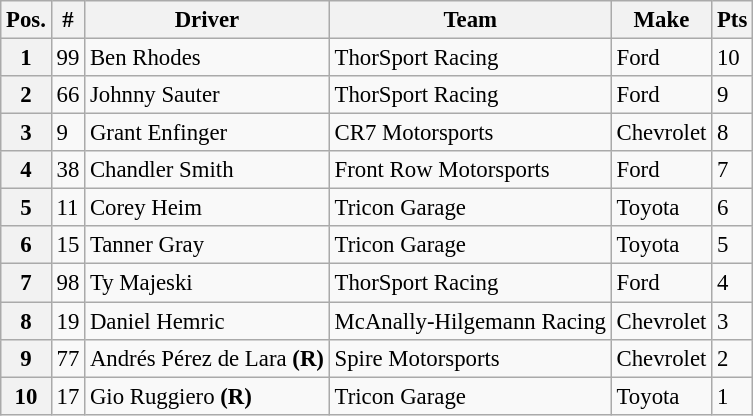<table class="wikitable" style="font-size:95%">
<tr>
<th>Pos.</th>
<th>#</th>
<th>Driver</th>
<th>Team</th>
<th>Make</th>
<th>Pts</th>
</tr>
<tr>
<th>1</th>
<td>99</td>
<td>Ben Rhodes</td>
<td>ThorSport Racing</td>
<td>Ford</td>
<td>10</td>
</tr>
<tr>
<th>2</th>
<td>66</td>
<td>Johnny Sauter</td>
<td>ThorSport Racing</td>
<td>Ford</td>
<td>9</td>
</tr>
<tr>
<th>3</th>
<td>9</td>
<td>Grant Enfinger</td>
<td>CR7 Motorsports</td>
<td>Chevrolet</td>
<td>8</td>
</tr>
<tr>
<th>4</th>
<td>38</td>
<td>Chandler Smith</td>
<td>Front Row Motorsports</td>
<td>Ford</td>
<td>7</td>
</tr>
<tr>
<th>5</th>
<td>11</td>
<td>Corey Heim</td>
<td>Tricon Garage</td>
<td>Toyota</td>
<td>6</td>
</tr>
<tr>
<th>6</th>
<td>15</td>
<td>Tanner Gray</td>
<td>Tricon Garage</td>
<td>Toyota</td>
<td>5</td>
</tr>
<tr>
<th>7</th>
<td>98</td>
<td>Ty Majeski</td>
<td>ThorSport Racing</td>
<td>Ford</td>
<td>4</td>
</tr>
<tr>
<th>8</th>
<td>19</td>
<td>Daniel Hemric</td>
<td>McAnally-Hilgemann Racing</td>
<td>Chevrolet</td>
<td>3</td>
</tr>
<tr>
<th>9</th>
<td>77</td>
<td>Andrés Pérez de Lara <strong>(R)</strong></td>
<td>Spire Motorsports</td>
<td>Chevrolet</td>
<td>2</td>
</tr>
<tr>
<th>10</th>
<td>17</td>
<td>Gio Ruggiero <strong>(R)</strong></td>
<td>Tricon Garage</td>
<td>Toyota</td>
<td>1</td>
</tr>
</table>
